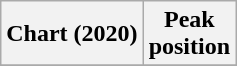<table class="wikitable sortable plainrowheaders">
<tr>
<th>Chart (2020)</th>
<th>Peak<br>position</th>
</tr>
<tr>
</tr>
</table>
